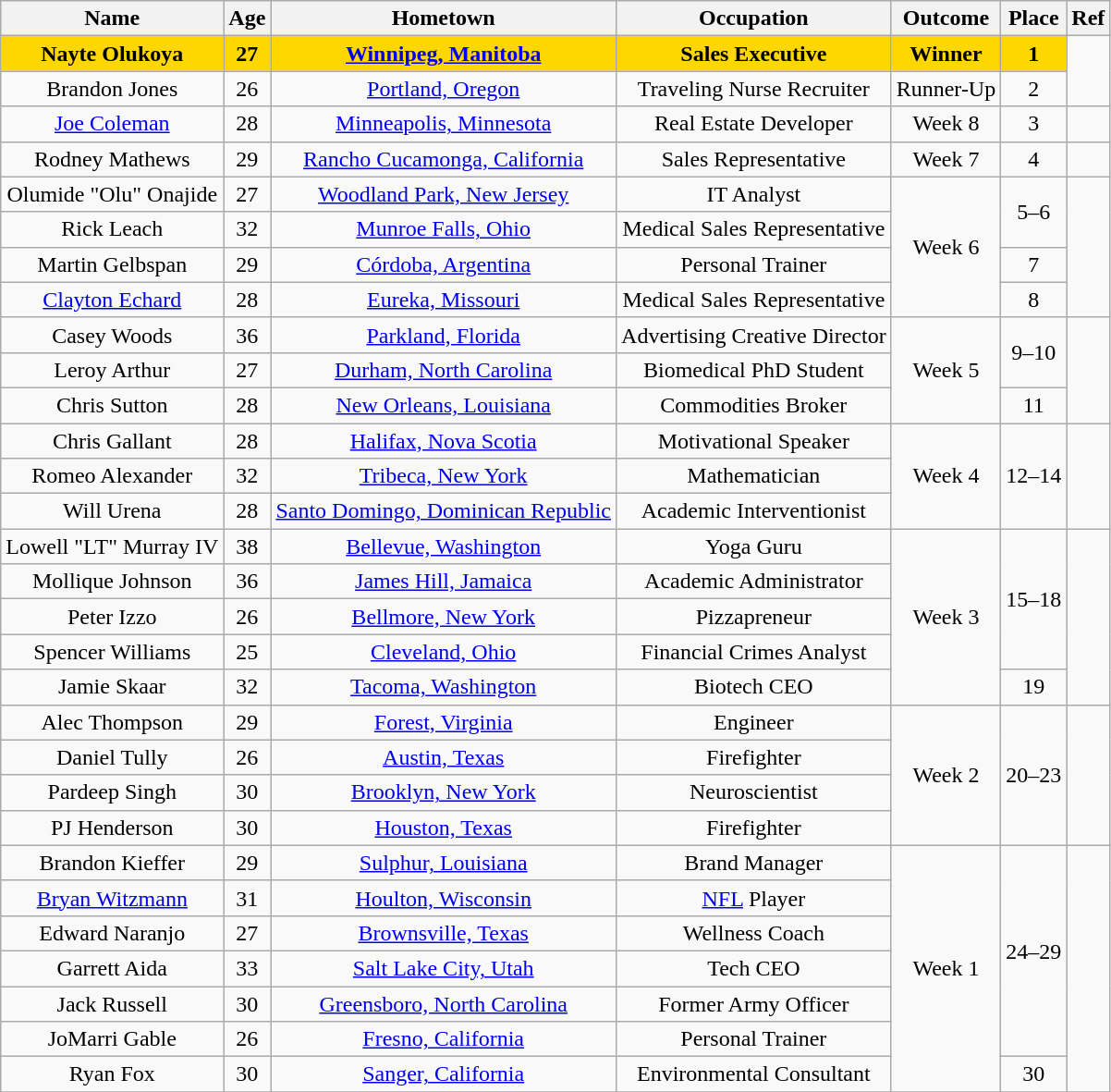<table class="wikitable sortable" style="text-align:center; ">
<tr>
<th>Name</th>
<th>Age</th>
<th>Hometown</th>
<th>Occupation</th>
<th>Outcome</th>
<th>Place</th>
<th>Ref</th>
</tr>
<tr>
<td bgcolor="gold"><strong>Nayte Olukoya</strong></td>
<td bgcolor="gold"><strong>27</strong></td>
<td bgcolor="gold"><strong><a href='#'>Winnipeg, Manitoba</a></strong></td>
<td bgcolor="gold"><strong>Sales Executive</strong></td>
<td bgcolor="gold"><strong>Winner</strong></td>
<td bgcolor="gold"><strong>1</strong></td>
<td rowspan="2"></td>
</tr>
<tr>
<td>Brandon Jones</td>
<td>26</td>
<td><a href='#'>Portland, Oregon</a></td>
<td>Traveling Nurse Recruiter</td>
<td>Runner-Up</td>
<td>2</td>
</tr>
<tr>
<td><a href='#'>Joe Coleman</a></td>
<td>28</td>
<td><a href='#'>Minneapolis, Minnesota</a></td>
<td>Real Estate Developer</td>
<td>Week 8</td>
<td>3</td>
<td></td>
</tr>
<tr>
<td>Rodney Mathews</td>
<td>29</td>
<td><a href='#'>Rancho Cucamonga, California</a></td>
<td>Sales Representative</td>
<td>Week 7</td>
<td>4</td>
<td></td>
</tr>
<tr>
<td>Olumide "Olu" Onajide</td>
<td>27</td>
<td><a href='#'>Woodland Park, New Jersey</a></td>
<td>IT Analyst</td>
<td rowspan="4">Week 6</td>
<td rowspan="2">5–6</td>
<td rowspan="4"></td>
</tr>
<tr>
<td>Rick Leach</td>
<td>32</td>
<td><a href='#'>Munroe Falls, Ohio</a></td>
<td>Medical Sales Representative</td>
</tr>
<tr>
<td>Martin Gelbspan</td>
<td>29</td>
<td><a href='#'>Córdoba, Argentina</a></td>
<td>Personal Trainer</td>
<td>7</td>
</tr>
<tr>
<td><a href='#'>Clayton Echard</a></td>
<td>28</td>
<td><a href='#'>Eureka, Missouri</a></td>
<td>Medical Sales Representative</td>
<td>8</td>
</tr>
<tr>
<td>Casey Woods</td>
<td>36</td>
<td><a href='#'>Parkland, Florida</a></td>
<td>Advertising Creative Director</td>
<td rowspan="3">Week 5</td>
<td rowspan="2">9–10</td>
<td rowspan="3"></td>
</tr>
<tr>
<td>Leroy Arthur</td>
<td>27</td>
<td><a href='#'>Durham, North Carolina</a></td>
<td>Biomedical PhD Student</td>
</tr>
<tr>
<td>Chris Sutton</td>
<td>28</td>
<td><a href='#'>New Orleans, Louisiana</a></td>
<td>Commodities Broker</td>
<td>11</td>
</tr>
<tr>
<td>Chris Gallant</td>
<td>28</td>
<td><a href='#'>Halifax, Nova Scotia</a></td>
<td>Motivational Speaker</td>
<td rowspan="3">Week 4</td>
<td rowspan="3">12–14</td>
<td rowspan="3"></td>
</tr>
<tr>
<td>Romeo Alexander</td>
<td>32</td>
<td><a href='#'>Tribeca, New York</a></td>
<td>Mathematician</td>
</tr>
<tr>
<td>Will Urena</td>
<td>28</td>
<td><a href='#'>Santo Domingo, Dominican Republic</a></td>
<td>Academic Interventionist</td>
</tr>
<tr>
<td>Lowell "LT" Murray IV</td>
<td>38</td>
<td><a href='#'>Bellevue, Washington</a></td>
<td>Yoga Guru</td>
<td rowspan="5">Week 3</td>
<td rowspan="4">15–18</td>
<td rowspan="5"></td>
</tr>
<tr>
<td>Mollique Johnson</td>
<td>36</td>
<td><a href='#'>James Hill, Jamaica</a></td>
<td>Academic Administrator</td>
</tr>
<tr>
<td>Peter Izzo</td>
<td>26</td>
<td><a href='#'>Bellmore, New York</a></td>
<td>Pizzapreneur</td>
</tr>
<tr>
<td>Spencer Williams</td>
<td>25</td>
<td><a href='#'>Cleveland, Ohio</a></td>
<td>Financial Crimes Analyst</td>
</tr>
<tr>
<td>Jamie Skaar</td>
<td>32</td>
<td><a href='#'>Tacoma, Washington</a></td>
<td>Biotech CEO</td>
<td>19</td>
</tr>
<tr>
<td>Alec Thompson</td>
<td>29</td>
<td><a href='#'>Forest, Virginia</a></td>
<td>Engineer</td>
<td rowspan="4">Week 2</td>
<td rowspan="4">20–23</td>
<td rowspan="4"></td>
</tr>
<tr>
<td>Daniel Tully</td>
<td>26</td>
<td><a href='#'>Austin, Texas</a></td>
<td>Firefighter</td>
</tr>
<tr>
<td>Pardeep Singh</td>
<td>30</td>
<td><a href='#'>Brooklyn, New York</a></td>
<td>Neuroscientist</td>
</tr>
<tr>
<td>PJ Henderson</td>
<td>30</td>
<td><a href='#'>Houston, Texas</a></td>
<td>Firefighter</td>
</tr>
<tr>
<td>Brandon Kieffer</td>
<td>29</td>
<td><a href='#'>Sulphur, Louisiana</a></td>
<td>Brand Manager</td>
<td rowspan="7">Week 1</td>
<td rowspan="6">24–29</td>
<td rowspan="7"></td>
</tr>
<tr>
<td><a href='#'>Bryan Witzmann</a></td>
<td>31</td>
<td><a href='#'>Houlton, Wisconsin</a></td>
<td><a href='#'>NFL</a> Player</td>
</tr>
<tr>
<td>Edward Naranjo</td>
<td>27</td>
<td><a href='#'>Brownsville, Texas</a></td>
<td>Wellness Coach</td>
</tr>
<tr>
<td>Garrett Aida</td>
<td>33</td>
<td><a href='#'>Salt Lake City, Utah</a></td>
<td>Tech CEO</td>
</tr>
<tr>
<td>Jack Russell</td>
<td>30</td>
<td><a href='#'>Greensboro, North Carolina</a></td>
<td>Former Army Officer</td>
</tr>
<tr>
<td>JoMarri Gable</td>
<td>26</td>
<td><a href='#'>Fresno, California</a></td>
<td>Personal Trainer</td>
</tr>
<tr>
<td>Ryan Fox</td>
<td>30</td>
<td><a href='#'>Sanger, California</a></td>
<td>Environmental Consultant</td>
<td>30</td>
</tr>
<tr>
</tr>
</table>
